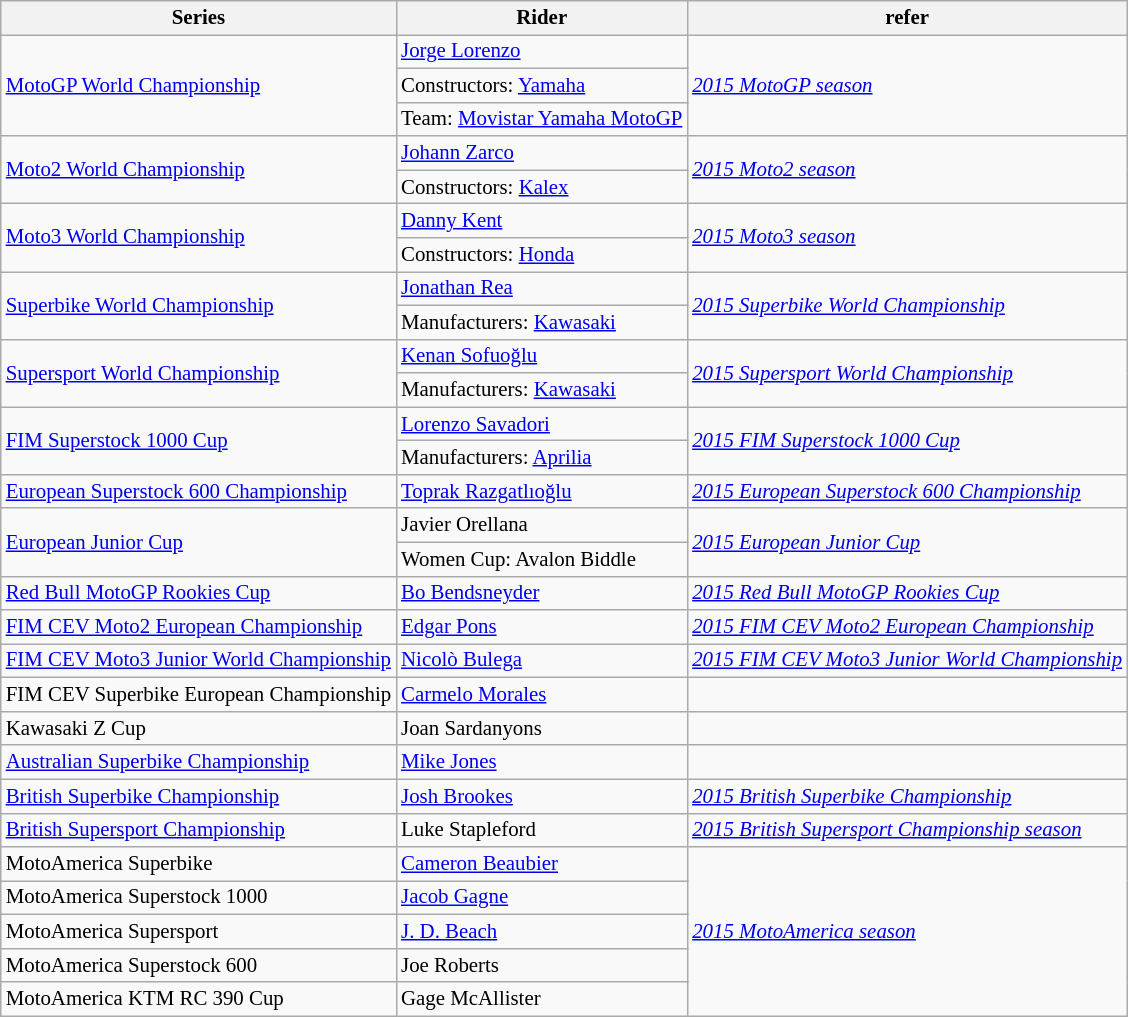<table class="wikitable" style="font-size: 87%;">
<tr>
<th>Series</th>
<th>Rider</th>
<th>refer</th>
</tr>
<tr>
<td rowspan=3><a href='#'>MotoGP World Championship</a></td>
<td> <a href='#'>Jorge Lorenzo</a></td>
<td rowspan=3><em><a href='#'>2015 MotoGP season</a></em></td>
</tr>
<tr>
<td>Constructors:  <a href='#'>Yamaha</a></td>
</tr>
<tr>
<td>Team:  <a href='#'>Movistar Yamaha MotoGP</a></td>
</tr>
<tr>
<td rowspan=2><a href='#'>Moto2 World Championship</a></td>
<td> <a href='#'>Johann Zarco</a></td>
<td rowspan=2><em><a href='#'>2015 Moto2 season</a></em></td>
</tr>
<tr>
<td>Constructors:  <a href='#'>Kalex</a></td>
</tr>
<tr>
<td rowspan=2><a href='#'>Moto3 World Championship</a></td>
<td> <a href='#'>Danny Kent</a></td>
<td rowspan=2><em><a href='#'>2015 Moto3 season</a></em></td>
</tr>
<tr>
<td>Constructors:  <a href='#'>Honda</a></td>
</tr>
<tr>
<td rowspan=2><a href='#'>Superbike World Championship</a></td>
<td> <a href='#'>Jonathan Rea</a></td>
<td rowspan=2><em><a href='#'>2015 Superbike World Championship</a></em></td>
</tr>
<tr>
<td>Manufacturers:  <a href='#'>Kawasaki</a></td>
</tr>
<tr>
<td rowspan=2><a href='#'>Supersport World Championship</a></td>
<td> <a href='#'>Kenan Sofuoğlu</a></td>
<td rowspan=2><em><a href='#'>2015 Supersport World Championship</a></em></td>
</tr>
<tr>
<td>Manufacturers:  <a href='#'>Kawasaki</a></td>
</tr>
<tr>
<td rowspan=2><a href='#'>FIM Superstock 1000 Cup</a></td>
<td> <a href='#'>Lorenzo Savadori</a></td>
<td rowspan=2><em><a href='#'>2015 FIM Superstock 1000 Cup</a></em></td>
</tr>
<tr>
<td>Manufacturers:  <a href='#'>Aprilia</a></td>
</tr>
<tr>
<td><a href='#'>European Superstock 600 Championship</a></td>
<td> <a href='#'>Toprak Razgatlıoğlu</a></td>
<td><em><a href='#'>2015 European Superstock 600 Championship</a></em></td>
</tr>
<tr>
<td rowspan=2><a href='#'>European Junior Cup</a></td>
<td> Javier Orellana</td>
<td rowspan=2><em><a href='#'>2015 European Junior Cup</a></em></td>
</tr>
<tr>
<td>Women Cup:  Avalon Biddle</td>
</tr>
<tr>
<td><a href='#'>Red Bull MotoGP Rookies Cup</a></td>
<td> <a href='#'>Bo Bendsneyder</a></td>
<td><em><a href='#'>2015 Red Bull MotoGP Rookies Cup</a></em></td>
</tr>
<tr>
<td><a href='#'>FIM CEV Moto2 European Championship</a></td>
<td> <a href='#'>Edgar Pons</a></td>
<td><em><a href='#'>2015 FIM CEV Moto2 European Championship</a></em></td>
</tr>
<tr>
<td><a href='#'>FIM CEV Moto3 Junior World Championship</a></td>
<td> <a href='#'>Nicolò Bulega</a></td>
<td><em><a href='#'>2015 FIM CEV Moto3 Junior World Championship</a></em></td>
</tr>
<tr>
<td>FIM CEV Superbike European Championship</td>
<td> <a href='#'>Carmelo Morales</a></td>
<td></td>
</tr>
<tr>
<td>Kawasaki Z Cup</td>
<td> Joan Sardanyons</td>
<td></td>
</tr>
<tr>
<td><a href='#'>Australian Superbike Championship</a></td>
<td> <a href='#'>Mike Jones</a></td>
<td></td>
</tr>
<tr>
<td><a href='#'>British Superbike Championship</a></td>
<td> <a href='#'>Josh Brookes</a></td>
<td><em><a href='#'>2015 British Superbike Championship</a></em></td>
</tr>
<tr>
<td><a href='#'>British Supersport Championship</a></td>
<td> Luke Stapleford</td>
<td><em><a href='#'>2015 British Supersport Championship season</a></em></td>
</tr>
<tr>
<td>MotoAmerica Superbike</td>
<td> <a href='#'>Cameron Beaubier</a></td>
<td rowspan=5><em><a href='#'>2015 MotoAmerica season</a></em></td>
</tr>
<tr>
<td>MotoAmerica Superstock 1000</td>
<td> <a href='#'>Jacob Gagne</a></td>
</tr>
<tr>
<td>MotoAmerica Supersport</td>
<td> <a href='#'>J. D. Beach</a></td>
</tr>
<tr>
<td>MotoAmerica Superstock 600</td>
<td> Joe Roberts</td>
</tr>
<tr>
<td>MotoAmerica KTM RC 390 Cup</td>
<td> Gage McAllister</td>
</tr>
</table>
